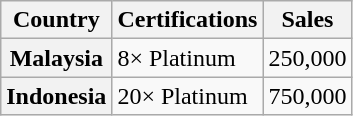<table class="wikitable plainrowheaders">
<tr>
<th>Country</th>
<th>Certifications</th>
<th>Sales</th>
</tr>
<tr>
<th scope="row">Malaysia</th>
<td>8× Platinum</td>
<td>250,000</td>
</tr>
<tr>
<th scope="row">Indonesia</th>
<td>20× Platinum</td>
<td>750,000</td>
</tr>
</table>
